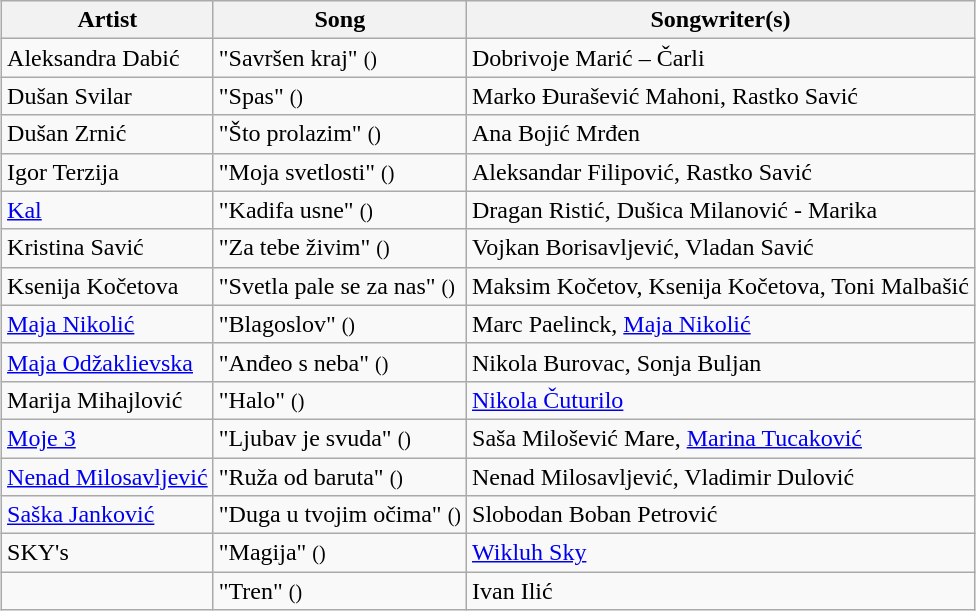<table class="sortable wikitable" style="margin: 1em auto 1em auto;">
<tr>
<th>Artist</th>
<th>Song</th>
<th class="unsortable">Songwriter(s)</th>
</tr>
<tr>
<td>Aleksandra Dabić</td>
<td>"Savršen kraj" <small>()</small></td>
<td>Dobrivoje Marić – Čarli</td>
</tr>
<tr>
<td>Dušan Svilar</td>
<td>"Spas" <small>()</small></td>
<td>Marko Đurašević Mahoni, Rastko Savić</td>
</tr>
<tr>
<td>Dušan Zrnić</td>
<td>"Što prolazim" <small>()</small></td>
<td>Ana Bojić Mrđen</td>
</tr>
<tr>
<td>Igor Terzija</td>
<td>"Moja svetlosti" <small>()</small></td>
<td>Aleksandar Filipović, Rastko Savić</td>
</tr>
<tr>
<td><a href='#'>Kal</a></td>
<td>"Kadifa usne" <small>()</small></td>
<td>Dragan Ristić, Dušica Milanović - Marika</td>
</tr>
<tr>
<td>Kristina Savić</td>
<td>"Za tebe živim" <small>()</small></td>
<td>Vojkan Borisavljević, Vladan Savić</td>
</tr>
<tr>
<td>Ksenija Kočetova</td>
<td>"Svetla pale se za nas" <small>()</small></td>
<td>Maksim Kočetov, Ksenija Kočetova, Toni Malbašić</td>
</tr>
<tr>
<td><a href='#'>Maja Nikolić</a></td>
<td>"Blagoslov" <small>()</small></td>
<td>Marc Paelinck, <a href='#'>Maja Nikolić</a></td>
</tr>
<tr>
<td><a href='#'>Maja Odžaklievska</a></td>
<td>"Anđeo s neba" <small>()</small></td>
<td>Nikola Burovac, Sonja Buljan</td>
</tr>
<tr>
<td>Marija Mihajlović</td>
<td>"Halo" <small>()</small></td>
<td><a href='#'>Nikola Čuturilo</a></td>
</tr>
<tr>
<td><a href='#'>Moje 3</a></td>
<td>"Ljubav je svuda" <small>()</small></td>
<td>Saša Milošević Mare, <a href='#'>Marina Tucaković</a></td>
</tr>
<tr>
<td><a href='#'>Nenad Milosavljević</a></td>
<td>"Ruža od baruta" <small>()</small></td>
<td>Nenad Milosavljević, Vladimir Dulović</td>
</tr>
<tr>
<td><a href='#'>Saška Janković</a></td>
<td>"Duga u tvojim očima" <small>()</small></td>
<td>Slobodan Boban Petrović</td>
</tr>
<tr>
<td>SKY's</td>
<td>"Magija" <small>()</small></td>
<td><a href='#'>Wikluh Sky</a></td>
</tr>
<tr>
<td></td>
<td>"Tren" <small>()</small></td>
<td>Ivan Ilić</td>
</tr>
</table>
